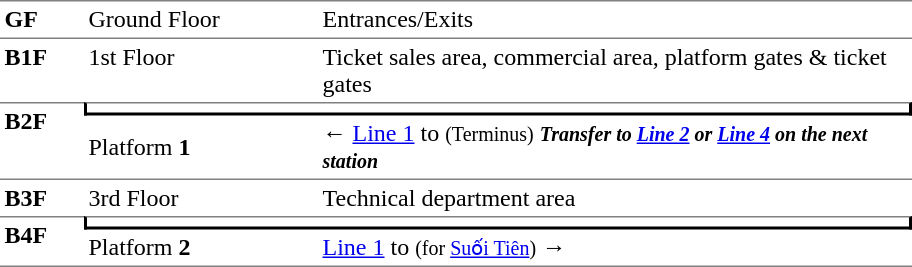<table border=0 cellspacing=0 cellpadding=3>
<tr>
<td style="border-top:solid 1px gray;" width=50 valign=top><strong>GF</strong></td>
<td style="border-top:solid 1px gray;" width=100 valign=top>Ground Floor</td>
<td style="border-top:solid 1px gray;" width=390 valign=top>Entrances/Exits</td>
</tr>
<tr>
<td style="vertical-align:top;border-top:solid 1px gray;"><strong>B1F</strong></td>
<td style="vertical-align:top;border-top:solid 1px gray;">1st Floor</td>
<td style="vertical-align:top;border-top:solid 1px gray;">Ticket sales area, commercial area, platform gates & ticket gates</td>
</tr>
<tr>
<td style="border-bottom:solid 1px gray;vertical-align:top;border-top:solid 1px gray;" rowspan=2;><strong>B2F</strong></td>
<td style="border-top:solid 1px gray;border-right:solid 2px black;border-left:solid 2px black;border-bottom:solid 2px black;text-align:center;" colspan=2></td>
</tr>
<tr>
<td style="border-bottom:solid 1px gray;" width=150>Platform <span><strong>1</strong></span></td>
<td style="border-bottom:solid 1px gray;" width=390>←  <a href='#'>Line 1</a> to  <small>(Terminus)</small> <small><strong><em>Transfer to <em></em> <a href='#'>Line 2</a> or <em></em> <a href='#'>Line 4</a> on the next station</em></strong></small></td>
</tr>
<tr>
<td style="vertical-align:top;"><strong>B3F</strong></td>
<td style="vertical-align:top;">3rd Floor</td>
<td style="vertical-align:top;">Technical department area</td>
</tr>
<tr>
<td style="border-bottom:solid 1px gray;vertical-align:top;border-top:solid 1px gray;" rowspan=2;><strong>B4F</strong></td>
<td style="border-top:solid 1px gray;border-right:solid 2px black;border-left:solid 2px black;border-bottom:solid 2px black;text-align:center;" colspan=2></td>
</tr>
<tr>
<td style="border-bottom:solid 1px gray;" width=150>Platform <span><strong>2</strong></span></td>
<td style="border-bottom:solid 1px gray;" width=390>  <a href='#'>Line 1</a> to  <small>(for <a href='#'>Suối Tiên</a>)</small> →</td>
</tr>
</table>
